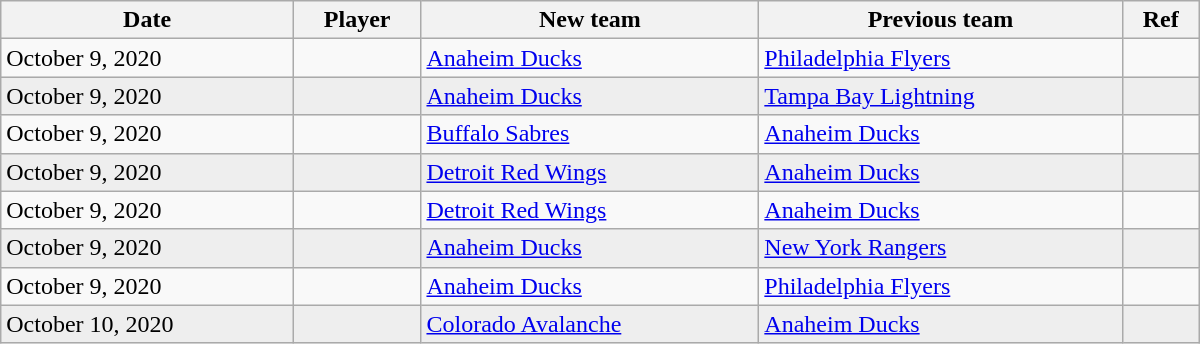<table class="wikitable sortable" style="border:1px solid #999999; width:800px;">
<tr>
<th>Date</th>
<th>Player</th>
<th>New team</th>
<th>Previous team</th>
<th>Ref</th>
</tr>
<tr>
<td>October 9, 2020</td>
<td></td>
<td><a href='#'>Anaheim Ducks</a></td>
<td><a href='#'>Philadelphia Flyers</a></td>
<td></td>
</tr>
<tr bgcolor="eeeeee">
<td>October 9, 2020</td>
<td></td>
<td><a href='#'>Anaheim Ducks</a></td>
<td><a href='#'>Tampa Bay Lightning</a></td>
<td></td>
</tr>
<tr>
<td>October 9, 2020</td>
<td></td>
<td><a href='#'>Buffalo Sabres</a></td>
<td><a href='#'>Anaheim Ducks</a></td>
<td></td>
</tr>
<tr bgcolor="eeeeee">
<td>October 9, 2020</td>
<td></td>
<td><a href='#'>Detroit Red Wings</a></td>
<td><a href='#'>Anaheim Ducks</a></td>
<td></td>
</tr>
<tr>
<td>October 9, 2020</td>
<td></td>
<td><a href='#'>Detroit Red Wings</a></td>
<td><a href='#'>Anaheim Ducks</a></td>
<td></td>
</tr>
<tr bgcolor="eeeeee">
<td>October 9, 2020</td>
<td></td>
<td><a href='#'>Anaheim Ducks</a></td>
<td><a href='#'>New York Rangers</a></td>
<td></td>
</tr>
<tr>
<td>October 9, 2020</td>
<td></td>
<td><a href='#'>Anaheim Ducks</a></td>
<td><a href='#'>Philadelphia Flyers</a></td>
<td></td>
</tr>
<tr bgcolor="eeeeee">
<td>October 10, 2020</td>
<td></td>
<td><a href='#'>Colorado Avalanche</a></td>
<td><a href='#'>Anaheim Ducks</a></td>
<td></td>
</tr>
</table>
